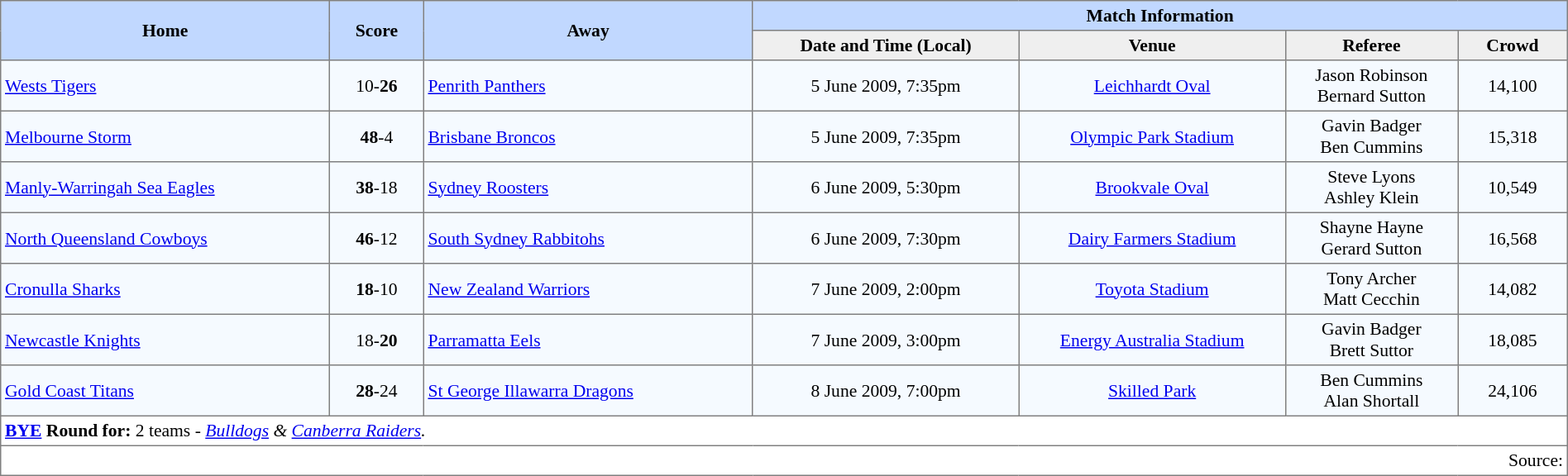<table border="1" cellpadding="3" cellspacing="0" style="border-collapse:collapse; font-size:90%; width:100%;">
<tr style="background:#c1d8ff;">
<th rowspan="2" style="width:21%;">Home</th>
<th rowspan="2" style="width:6%;">Score</th>
<th rowspan="2" style="width:21%;">Away</th>
<th colspan=6>Match Information</th>
</tr>
<tr style="background:#efefef;">
<th width=17%>Date and Time (Local)</th>
<th width=17%>Venue</th>
<th width=11%>Referee</th>
<th width=7%>Crowd</th>
</tr>
<tr style="text-align:center; background:#f5faff;">
<td align=left> <a href='#'>Wests Tigers</a></td>
<td>10-<strong>26</strong></td>
<td align=left> <a href='#'>Penrith Panthers</a></td>
<td>5 June 2009, 7:35pm</td>
<td><a href='#'>Leichhardt Oval</a></td>
<td>Jason Robinson<br>Bernard Sutton</td>
<td>14,100</td>
</tr>
<tr style="text-align:center; background:#f5faff;">
<td align=left> <a href='#'>Melbourne Storm</a></td>
<td><strong>48</strong>-4</td>
<td align=left> <a href='#'>Brisbane Broncos</a></td>
<td>5 June 2009, 7:35pm</td>
<td><a href='#'>Olympic Park Stadium</a></td>
<td>Gavin Badger<br>Ben Cummins</td>
<td>15,318</td>
</tr>
<tr style="text-align:center; background:#f5faff;">
<td align=left> <a href='#'>Manly-Warringah Sea Eagles</a></td>
<td><strong>38</strong>-18</td>
<td align=left> <a href='#'>Sydney Roosters</a></td>
<td>6 June 2009, 5:30pm</td>
<td><a href='#'>Brookvale Oval</a></td>
<td>Steve Lyons<br>Ashley Klein</td>
<td>10,549</td>
</tr>
<tr style="text-align:center; background:#f5faff;">
<td align=left> <a href='#'>North Queensland Cowboys</a></td>
<td><strong>46</strong>-12</td>
<td align=left> <a href='#'>South Sydney Rabbitohs</a></td>
<td>6 June 2009, 7:30pm</td>
<td><a href='#'>Dairy Farmers Stadium</a></td>
<td>Shayne Hayne<br>Gerard Sutton</td>
<td>16,568</td>
</tr>
<tr style="text-align:center; background:#f5faff;">
<td align=left> <a href='#'>Cronulla Sharks</a></td>
<td><strong>18</strong>-10</td>
<td align=left> <a href='#'>New Zealand Warriors</a></td>
<td>7 June 2009, 2:00pm</td>
<td><a href='#'>Toyota Stadium</a></td>
<td>Tony Archer<br>Matt Cecchin</td>
<td>14,082</td>
</tr>
<tr style="text-align:center; background:#f5faff;">
<td align=left> <a href='#'>Newcastle Knights</a></td>
<td>18-<strong>20</strong></td>
<td align=left> <a href='#'>Parramatta Eels</a></td>
<td>7 June 2009, 3:00pm</td>
<td><a href='#'>Energy Australia Stadium</a></td>
<td>Gavin Badger<br>Brett Suttor</td>
<td>18,085</td>
</tr>
<tr style="text-align:center; background:#f5faff;">
<td align=left> <a href='#'>Gold Coast Titans</a></td>
<td><strong>28</strong>-24</td>
<td align=left> <a href='#'>St George Illawarra Dragons</a></td>
<td>8 June 2009, 7:00pm</td>
<td><a href='#'>Skilled Park</a></td>
<td>Ben Cummins<br>Alan Shortall</td>
<td>24,106</td>
</tr>
<tr>
<td colspan="7" style="text-align:left;"><strong><a href='#'>BYE</a> Round for: </strong>2 teams - <em><a href='#'>Bulldogs</a> & <a href='#'>Canberra Raiders</a>.</em></td>
</tr>
<tr>
<td colspan="7" style="text-align:right;">Source: </td>
</tr>
</table>
